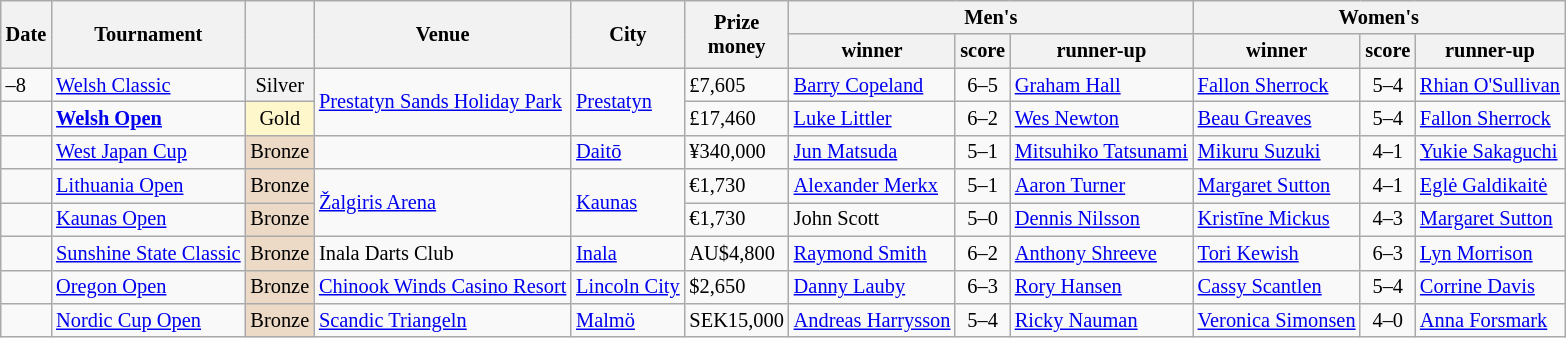<table class="wikitable sortable" style="font-size: 85%">
<tr>
<th rowspan="2">Date</th>
<th rowspan="2">Tournament</th>
<th rowspan="2"></th>
<th rowspan="2">Venue</th>
<th rowspan="2">City</th>
<th rowspan="2" class=unsortable>Prize<br>money</th>
<th colspan="3">Men's</th>
<th colspan="3">Women's</th>
</tr>
<tr>
<th>winner</th>
<th class=unsortable>score</th>
<th>runner-up</th>
<th>winner</th>
<th class=unsortable>score</th>
<th>runner-up</th>
</tr>
<tr>
<td>–8</td>
<td><a href='#'>Welsh Classic</a></td>
<td bgcolor="f2f2f2" align="center">Silver</td>
<td rowspan=2><a href='#'>Prestatyn Sands Holiday Park</a></td>
<td rowspan=2> <a href='#'>Prestatyn</a></td>
<td>£7,605</td>
<td> <a href='#'>Barry Copeland</a></td>
<td align="center">6–5</td>
<td> <a href='#'>Graham Hall</a></td>
<td> <a href='#'>Fallon Sherrock</a></td>
<td align="center">5–4</td>
<td> <a href='#'>Rhian O'Sullivan</a></td>
</tr>
<tr>
<td></td>
<td><strong><a href='#'>Welsh Open</a></strong></td>
<td bgcolor="fff7cc" align="center">Gold</td>
<td>£17,460</td>
<td> <a href='#'>Luke Littler</a></td>
<td align="center">6–2</td>
<td> <a href='#'>Wes Newton</a></td>
<td> <a href='#'>Beau Greaves</a></td>
<td align="center">5–4</td>
<td> <a href='#'>Fallon Sherrock</a></td>
</tr>
<tr>
<td></td>
<td><a href='#'>West Japan Cup</a></td>
<td bgcolor="ecd9c6" align="center">Bronze</td>
<td></td>
<td> <a href='#'>Daitō</a></td>
<td>¥340,000</td>
<td> <a href='#'>Jun Matsuda</a></td>
<td align="center">5–1</td>
<td> <a href='#'>Mitsuhiko Tatsunami</a></td>
<td> <a href='#'>Mikuru Suzuki</a></td>
<td align="center">4–1</td>
<td> <a href='#'>Yukie Sakaguchi</a></td>
</tr>
<tr>
<td></td>
<td><a href='#'>Lithuania Open</a></td>
<td bgcolor="ecd9c6" align="center">Bronze</td>
<td rowspan=2><a href='#'>Žalgiris Arena</a></td>
<td rowspan=2> <a href='#'>Kaunas</a></td>
<td>€1,730</td>
<td> <a href='#'>Alexander Merkx</a></td>
<td align="center">5–1</td>
<td> <a href='#'>Aaron Turner</a></td>
<td> <a href='#'>Margaret Sutton</a></td>
<td align="center">4–1</td>
<td> <a href='#'>Eglė Galdikaitė</a></td>
</tr>
<tr>
<td></td>
<td><a href='#'>Kaunas Open</a></td>
<td bgcolor="ecd9c6" align="center">Bronze</td>
<td>€1,730</td>
<td> John Scott</td>
<td align="center">5–0</td>
<td> <a href='#'>Dennis Nilsson</a></td>
<td> <a href='#'>Kristīne Mickus</a></td>
<td align="center">4–3</td>
<td> <a href='#'>Margaret Sutton</a></td>
</tr>
<tr>
<td></td>
<td><a href='#'>Sunshine State Classic</a></td>
<td bgcolor="ecd9c6" align="center">Bronze</td>
<td>Inala Darts Club</td>
<td> <a href='#'>Inala</a></td>
<td>AU$4,800</td>
<td> <a href='#'>Raymond Smith</a></td>
<td align="center">6–2</td>
<td> <a href='#'>Anthony Shreeve</a></td>
<td> <a href='#'>Tori Kewish</a></td>
<td align="center">6–3</td>
<td> <a href='#'>Lyn Morrison</a></td>
</tr>
<tr>
<td></td>
<td><a href='#'>Oregon Open</a></td>
<td bgcolor="ecd9c6" align="center">Bronze</td>
<td><a href='#'>Chinook Winds Casino Resort</a></td>
<td> <a href='#'>Lincoln City</a></td>
<td>$2,650</td>
<td> <a href='#'>Danny Lauby</a></td>
<td align="center">6–3</td>
<td> <a href='#'>Rory Hansen</a></td>
<td> <a href='#'>Cassy Scantlen</a></td>
<td align="center">5–4</td>
<td> <a href='#'>Corrine Davis</a></td>
</tr>
<tr>
<td></td>
<td><a href='#'>Nordic Cup Open</a></td>
<td bgcolor="ecd9c6" align="center">Bronze</td>
<td><a href='#'>Scandic Triangeln</a></td>
<td> <a href='#'>Malmö</a></td>
<td>SEK15,000</td>
<td> <a href='#'>Andreas Harrysson</a></td>
<td align="center">5–4</td>
<td> <a href='#'>Ricky Nauman</a></td>
<td> <a href='#'>Veronica Simonsen</a></td>
<td align="center">4–0</td>
<td> <a href='#'>Anna Forsmark</a></td>
</tr>
</table>
